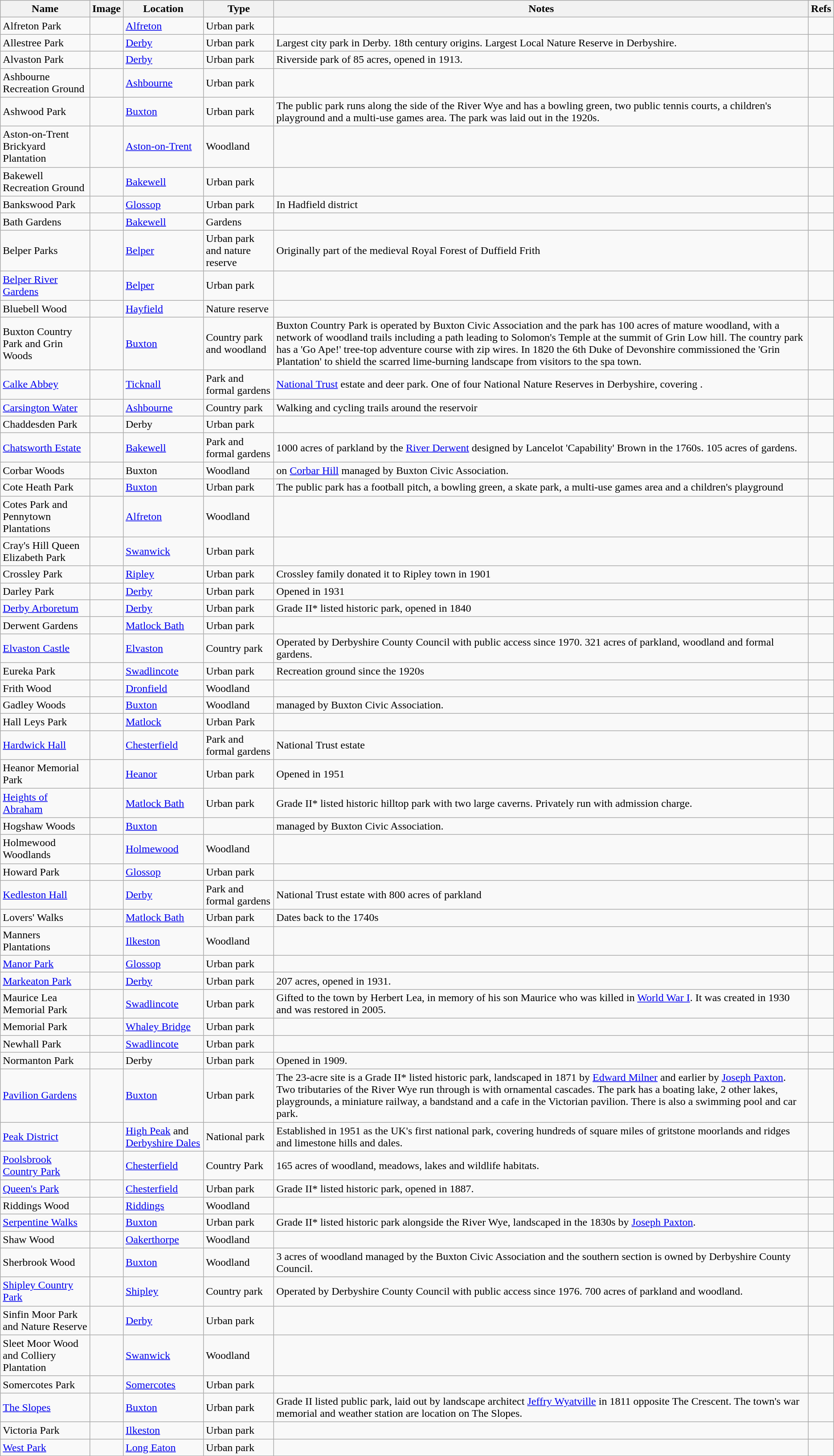<table class="wikitable sortable">
<tr>
<th>Name</th>
<th>Image</th>
<th>Location</th>
<th>Type</th>
<th>Notes</th>
<th>Refs</th>
</tr>
<tr>
<td>Alfreton Park</td>
<td></td>
<td><a href='#'>Alfreton</a></td>
<td>Urban park</td>
<td></td>
<td></td>
</tr>
<tr>
<td>Allestree Park</td>
<td></td>
<td><a href='#'>Derby</a></td>
<td>Urban park</td>
<td>Largest city park in Derby. 18th century origins. Largest Local Nature Reserve in Derbyshire.</td>
<td></td>
</tr>
<tr>
<td>Alvaston Park</td>
<td></td>
<td><a href='#'>Derby</a></td>
<td>Urban park</td>
<td>Riverside park of 85 acres, opened in 1913.</td>
<td></td>
</tr>
<tr>
<td>Ashbourne Recreation Ground</td>
<td></td>
<td><a href='#'>Ashbourne</a></td>
<td>Urban park</td>
<td></td>
<td></td>
</tr>
<tr>
<td>Ashwood Park</td>
<td></td>
<td><a href='#'>Buxton</a></td>
<td>Urban park</td>
<td>The public park runs along the side of the River Wye and has a bowling green, two public tennis courts, a children's playground and a multi-use games area. The park was laid out in the 1920s.</td>
<td></td>
</tr>
<tr>
<td>Aston-on-Trent Brickyard Plantation</td>
<td></td>
<td><a href='#'>Aston-on-Trent</a></td>
<td>Woodland</td>
<td></td>
<td></td>
</tr>
<tr>
<td>Bakewell Recreation Ground</td>
<td></td>
<td><a href='#'>Bakewell</a></td>
<td>Urban park</td>
<td></td>
<td></td>
</tr>
<tr>
<td>Bankswood Park</td>
<td></td>
<td><a href='#'>Glossop</a></td>
<td>Urban park</td>
<td>In Hadfield district</td>
<td></td>
</tr>
<tr>
<td>Bath Gardens</td>
<td></td>
<td><a href='#'>Bakewell</a></td>
<td>Gardens</td>
<td></td>
<td></td>
</tr>
<tr>
<td>Belper Parks</td>
<td></td>
<td><a href='#'>Belper</a></td>
<td>Urban park and nature reserve</td>
<td>Originally part of the medieval Royal Forest of Duffield Frith</td>
<td></td>
</tr>
<tr>
<td><a href='#'>Belper River Gardens</a></td>
<td></td>
<td><a href='#'>Belper</a></td>
<td>Urban park</td>
<td></td>
<td></td>
</tr>
<tr>
<td>Bluebell Wood</td>
<td></td>
<td><a href='#'>Hayfield</a></td>
<td>Nature reserve</td>
<td></td>
<td></td>
</tr>
<tr>
<td>Buxton Country Park and Grin Woods</td>
<td></td>
<td><a href='#'>Buxton</a></td>
<td>Country park and woodland</td>
<td>Buxton Country Park is operated by Buxton Civic Association and the park has 100 acres of mature woodland, with a network of woodland trails including a path leading to Solomon's Temple at the summit of Grin Low hill. The country park has a 'Go Ape!' tree-top adventure course with zip wires. In 1820 the 6th Duke of Devonshire commissioned the 'Grin Plantation' to shield the scarred lime-burning landscape from visitors to the spa town.</td>
<td></td>
</tr>
<tr>
<td><a href='#'>Calke Abbey</a></td>
<td></td>
<td><a href='#'>Ticknall</a></td>
<td>Park and formal gardens</td>
<td><a href='#'>National Trust</a> estate and deer park. One of four National Nature Reserves in Derbyshire, covering .</td>
<td></td>
</tr>
<tr>
<td><a href='#'>Carsington Water</a></td>
<td></td>
<td><a href='#'>Ashbourne</a></td>
<td>Country park</td>
<td>Walking and cycling trails around the reservoir</td>
<td></td>
</tr>
<tr>
<td>Chaddesden Park</td>
<td></td>
<td>Derby</td>
<td>Urban park</td>
<td></td>
<td></td>
</tr>
<tr>
<td><a href='#'>Chatsworth Estate</a></td>
<td></td>
<td><a href='#'>Bakewell</a></td>
<td>Park and formal gardens</td>
<td>1000 acres of parkland by the <a href='#'>River Derwent</a> designed by Lancelot 'Capability' Brown in the 1760s. 105 acres of gardens.</td>
<td></td>
</tr>
<tr>
<td>Corbar Woods</td>
<td></td>
<td>Buxton</td>
<td>Woodland</td>
<td> on <a href='#'>Corbar Hill</a> managed by Buxton Civic Association.</td>
<td></td>
</tr>
<tr>
<td>Cote Heath Park</td>
<td></td>
<td><a href='#'>Buxton</a></td>
<td>Urban park</td>
<td>The public park has a football pitch, a bowling green, a skate park, a multi-use games area and a children's playground</td>
<td></td>
</tr>
<tr>
<td>Cotes Park and Pennytown Plantations</td>
<td></td>
<td><a href='#'>Alfreton</a></td>
<td>Woodland</td>
<td></td>
<td></td>
</tr>
<tr>
<td>Cray's Hill Queen Elizabeth Park</td>
<td></td>
<td><a href='#'>Swanwick</a></td>
<td>Urban park</td>
<td></td>
<td></td>
</tr>
<tr>
<td>Crossley Park</td>
<td></td>
<td><a href='#'>Ripley</a></td>
<td>Urban park</td>
<td>Crossley family donated it to Ripley town in 1901</td>
<td></td>
</tr>
<tr>
<td>Darley Park</td>
<td></td>
<td><a href='#'>Derby</a></td>
<td>Urban park</td>
<td>Opened in 1931</td>
<td></td>
</tr>
<tr>
<td><a href='#'>Derby Arboretum</a></td>
<td></td>
<td><a href='#'>Derby</a></td>
<td>Urban park</td>
<td>Grade II* listed historic park, opened in 1840</td>
<td></td>
</tr>
<tr>
<td>Derwent Gardens</td>
<td></td>
<td><a href='#'>Matlock Bath</a></td>
<td>Urban park</td>
<td></td>
<td></td>
</tr>
<tr>
<td><a href='#'>Elvaston Castle</a></td>
<td></td>
<td><a href='#'>Elvaston</a></td>
<td>Country park</td>
<td>Operated by Derbyshire County Council with public access since 1970. 321 acres of parkland, woodland and formal gardens.</td>
<td></td>
</tr>
<tr>
<td>Eureka Park</td>
<td></td>
<td><a href='#'>Swadlincote</a></td>
<td>Urban park</td>
<td>Recreation ground since the 1920s</td>
<td></td>
</tr>
<tr>
<td>Frith Wood</td>
<td></td>
<td><a href='#'>Dronfield</a></td>
<td>Woodland</td>
<td></td>
<td></td>
</tr>
<tr>
<td>Gadley Woods</td>
<td></td>
<td><a href='#'>Buxton</a></td>
<td>Woodland</td>
<td> managed by Buxton Civic Association.</td>
<td></td>
</tr>
<tr>
<td>Hall Leys Park</td>
<td></td>
<td><a href='#'>Matlock</a></td>
<td>Urban Park</td>
<td></td>
<td></td>
</tr>
<tr>
<td><a href='#'>Hardwick Hall</a></td>
<td></td>
<td><a href='#'>Chesterfield</a></td>
<td>Park and formal gardens</td>
<td>National Trust estate</td>
<td></td>
</tr>
<tr>
<td>Heanor Memorial Park</td>
<td></td>
<td><a href='#'>Heanor</a></td>
<td>Urban park</td>
<td>Opened in 1951</td>
<td></td>
</tr>
<tr>
<td><a href='#'>Heights of Abraham</a></td>
<td></td>
<td><a href='#'>Matlock Bath</a></td>
<td>Urban park</td>
<td>Grade II* listed historic hilltop park with two large caverns. Privately run with admission charge.</td>
<td></td>
</tr>
<tr>
<td>Hogshaw Woods</td>
<td></td>
<td><a href='#'>Buxton</a></td>
<td></td>
<td> managed by Buxton Civic Association.</td>
<td></td>
</tr>
<tr>
<td>Holmewood Woodlands</td>
<td></td>
<td><a href='#'>Holmewood</a></td>
<td>Woodland</td>
<td></td>
<td></td>
</tr>
<tr>
<td>Howard Park</td>
<td></td>
<td><a href='#'>Glossop</a></td>
<td>Urban park</td>
<td></td>
<td></td>
</tr>
<tr>
<td><a href='#'>Kedleston Hall</a></td>
<td></td>
<td><a href='#'>Derby</a></td>
<td>Park and formal gardens</td>
<td>National Trust estate with 800 acres of parkland</td>
<td></td>
</tr>
<tr>
<td>Lovers' Walks</td>
<td></td>
<td><a href='#'>Matlock Bath</a></td>
<td>Urban park</td>
<td>Dates back to the 1740s</td>
<td></td>
</tr>
<tr>
<td>Manners Plantations</td>
<td></td>
<td><a href='#'>Ilkeston</a></td>
<td>Woodland</td>
<td></td>
<td></td>
</tr>
<tr>
<td><a href='#'>Manor Park</a></td>
<td></td>
<td><a href='#'>Glossop</a></td>
<td>Urban park</td>
<td></td>
<td></td>
</tr>
<tr>
<td><a href='#'>Markeaton Park</a></td>
<td></td>
<td><a href='#'>Derby</a></td>
<td>Urban park</td>
<td>207 acres, opened in 1931.</td>
<td></td>
</tr>
<tr>
<td>Maurice Lea Memorial Park</td>
<td></td>
<td><a href='#'>Swadlincote</a></td>
<td>Urban park</td>
<td>Gifted to the town by Herbert Lea, in memory of his son Maurice who was killed in <a href='#'>World War I</a>. It was created in 1930 and was restored in 2005.</td>
<td></td>
</tr>
<tr>
<td>Memorial Park</td>
<td></td>
<td><a href='#'>Whaley Bridge</a></td>
<td>Urban park</td>
<td></td>
<td></td>
</tr>
<tr>
<td>Newhall Park</td>
<td></td>
<td><a href='#'>Swadlincote</a></td>
<td>Urban park</td>
<td></td>
<td></td>
</tr>
<tr>
<td>Normanton Park</td>
<td></td>
<td>Derby</td>
<td>Urban park</td>
<td>Opened in 1909.</td>
<td></td>
</tr>
<tr>
<td><a href='#'>Pavilion Gardens</a></td>
<td></td>
<td><a href='#'>Buxton</a></td>
<td>Urban park</td>
<td>The 23-acre site is a Grade II* listed historic park, landscaped in 1871 by <a href='#'>Edward Milner</a> and earlier by <a href='#'>Joseph Paxton</a>. Two tributaries of the River Wye run through is with ornamental cascades. The park has a boating lake, 2 other lakes, playgrounds, a miniature railway, a bandstand and a cafe in the Victorian pavilion. There is also a swimming pool and car park.</td>
<td></td>
</tr>
<tr>
<td><a href='#'>Peak District</a></td>
<td></td>
<td><a href='#'>High Peak</a> and <a href='#'>Derbyshire Dales</a></td>
<td>National park</td>
<td>Established in 1951 as the UK's first national park, covering hundreds of square miles of gritstone moorlands and ridges and limestone hills and dales.</td>
<td></td>
</tr>
<tr>
<td><a href='#'>Poolsbrook Country Park</a></td>
<td></td>
<td><a href='#'>Chesterfield</a></td>
<td>Country Park</td>
<td>165 acres of woodland, meadows, lakes and wildlife habitats.</td>
<td></td>
</tr>
<tr>
<td><a href='#'>Queen's Park</a></td>
<td></td>
<td><a href='#'>Chesterfield</a></td>
<td>Urban park</td>
<td>Grade II* listed historic park, opened in 1887.</td>
<td></td>
</tr>
<tr>
<td>Riddings Wood</td>
<td></td>
<td><a href='#'>Riddings</a></td>
<td>Woodland</td>
<td></td>
<td></td>
</tr>
<tr>
<td><a href='#'>Serpentine Walks</a></td>
<td></td>
<td><a href='#'>Buxton</a></td>
<td>Urban park</td>
<td>Grade II* listed historic park alongside the River Wye, landscaped in the 1830s by <a href='#'>Joseph Paxton</a>.</td>
<td></td>
</tr>
<tr>
<td>Shaw Wood</td>
<td></td>
<td><a href='#'>Oakerthorpe</a></td>
<td>Woodland</td>
<td></td>
<td></td>
</tr>
<tr>
<td>Sherbrook Wood</td>
<td></td>
<td><a href='#'>Buxton</a></td>
<td>Woodland</td>
<td>3 acres of woodland managed by the Buxton Civic Association and the southern section is owned by Derbyshire County Council.</td>
<td></td>
</tr>
<tr>
<td><a href='#'>Shipley Country Park</a></td>
<td></td>
<td><a href='#'>Shipley</a></td>
<td>Country park</td>
<td>Operated by Derbyshire County Council with public access since 1976. 700 acres of parkland and woodland.</td>
<td></td>
</tr>
<tr>
<td>Sinfin Moor Park and Nature Reserve</td>
<td></td>
<td><a href='#'>Derby</a></td>
<td>Urban park</td>
<td></td>
<td></td>
</tr>
<tr>
<td>Sleet Moor Wood and Colliery Plantation</td>
<td></td>
<td><a href='#'>Swanwick</a></td>
<td>Woodland</td>
<td></td>
<td></td>
</tr>
<tr>
<td>Somercotes Park</td>
<td></td>
<td><a href='#'>Somercotes</a></td>
<td>Urban park</td>
<td></td>
<td></td>
</tr>
<tr>
<td><a href='#'>The Slopes</a></td>
<td></td>
<td><a href='#'>Buxton</a></td>
<td>Urban park</td>
<td>Grade II listed public park, laid out by landscape architect <a href='#'>Jeffry Wyatville</a> in 1811 opposite The Crescent. The town's war memorial and weather station are location on The Slopes.</td>
<td></td>
</tr>
<tr>
<td>Victoria Park</td>
<td></td>
<td><a href='#'>Ilkeston</a></td>
<td>Urban park</td>
<td></td>
<td></td>
</tr>
<tr>
<td><a href='#'>West Park</a></td>
<td></td>
<td><a href='#'>Long Eaton</a></td>
<td>Urban park</td>
<td></td>
<td></td>
</tr>
</table>
